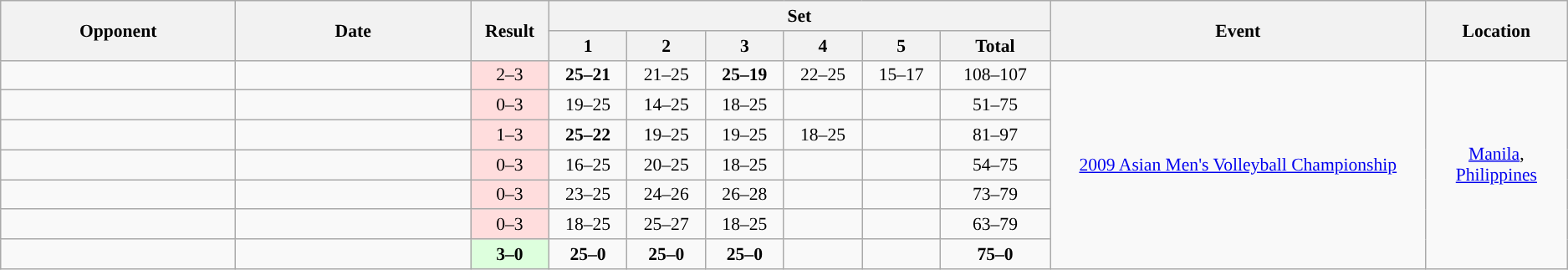<table class="wikitable" style="font-size: 90%">
<tr>
<th rowspan=2 width=15%>Opponent</th>
<th rowspan=2 width=15%>Date</th>
<th rowspan=2 width=5%>Result</th>
<th colspan=6>Set</th>
<th rowspan=2 width=24%>Event</th>
<th rowspan=2 width=16%>Location</th>
</tr>
<tr>
<th width=5%>1</th>
<th width=5%>2</th>
<th width=5%>3</th>
<th width=5%>4</th>
<th width=5%>5</th>
<th width=7%>Total</th>
</tr>
<tr style="text-align:center;">
<td style="text-align:left;"></td>
<td></td>
<td style="background:#ffdddd;">2–3</td>
<td><strong>25–21</strong></td>
<td>21–25</td>
<td><strong>25–19</strong></td>
<td>22–25</td>
<td>15–17</td>
<td>108–107</td>
<td rowspan=7><a href='#'>2009 Asian Men's Volleyball Championship</a></td>
<td rowspan=7><a href='#'>Manila</a>, <a href='#'>Philippines</a></td>
</tr>
<tr style="text-align:center;">
<td style="text-align:left;"></td>
<td></td>
<td style="background:#ffdddd;">0–3</td>
<td>19–25</td>
<td>14–25</td>
<td>18–25</td>
<td></td>
<td></td>
<td>51–75</td>
</tr>
<tr style="text-align:center;">
<td style="text-align:left;"></td>
<td></td>
<td style="background:#ffdddd;">1–3</td>
<td><strong>25–22</strong></td>
<td>19–25</td>
<td>19–25</td>
<td>18–25</td>
<td></td>
<td>81–97</td>
</tr>
<tr style="text-align:center;">
<td style="text-align:left;"></td>
<td></td>
<td style="background:#ffdddd;">0–3</td>
<td>16–25</td>
<td>20–25</td>
<td>18–25</td>
<td></td>
<td></td>
<td>54–75</td>
</tr>
<tr style="text-align:center;">
<td style="text-align:left;"></td>
<td></td>
<td style="background:#ffdddd;">0–3</td>
<td>23–25</td>
<td>24–26</td>
<td>26–28</td>
<td></td>
<td></td>
<td>73–79</td>
</tr>
<tr style="text-align:center;">
<td style="text-align:left;"></td>
<td></td>
<td style="background:#ffdddd;">0–3</td>
<td>18–25</td>
<td>25–27</td>
<td>18–25</td>
<td></td>
<td></td>
<td>63–79</td>
</tr>
<tr style="text-align:center;">
<td style="text-align:left;"></td>
<td></td>
<td style="background:#ddffdd;"><strong>3–0</strong></td>
<td><strong>25–0</strong></td>
<td><strong>25–0</strong></td>
<td><strong>25–0</strong></td>
<td></td>
<td></td>
<td><strong>75–0</strong></td>
</tr>
</table>
